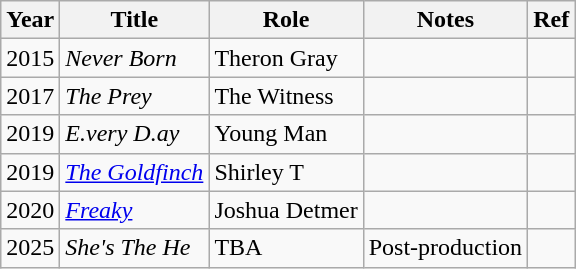<table class="wikitable sortable">
<tr>
<th>Year</th>
<th>Title</th>
<th>Role</th>
<th class="unsortable">Notes</th>
<th class="unsortable">Ref</th>
</tr>
<tr>
<td>2015</td>
<td><em>Never Born</em></td>
<td>Theron Gray</td>
<td></td>
<td></td>
</tr>
<tr>
<td>2017</td>
<td><em>The Prey</em></td>
<td>The Witness</td>
<td></td>
<td></td>
</tr>
<tr>
<td>2019</td>
<td><em>E.very D.ay</em></td>
<td>Young Man</td>
<td></td>
<td></td>
</tr>
<tr>
<td>2019</td>
<td><em><a href='#'>The Goldfinch</a></em></td>
<td>Shirley T</td>
<td></td>
<td></td>
</tr>
<tr>
<td>2020</td>
<td><em><a href='#'>Freaky</a></em></td>
<td>Joshua Detmer</td>
<td></td>
<td></td>
</tr>
<tr>
<td>2025</td>
<td><em>She's The He</em></td>
<td>TBA</td>
<td>Post-production</td>
<td></td>
</tr>
</table>
